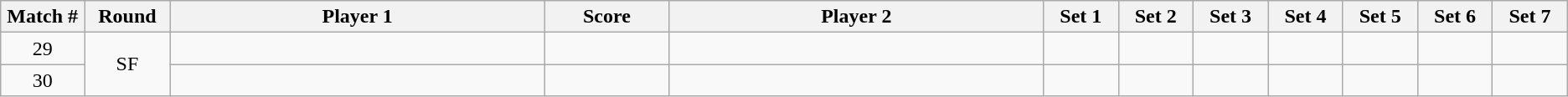<table class="wikitable">
<tr>
<th width="2%">Match #</th>
<th width="2%">Round</th>
<th width="15%">Player 1</th>
<th width="5%">Score</th>
<th width="15%">Player 2</th>
<th width="3%">Set 1</th>
<th width="3%">Set 2</th>
<th width="3%">Set 3</th>
<th width="3%">Set 4</th>
<th width="3%">Set 5</th>
<th width="3%">Set 6</th>
<th width="3%">Set 7</th>
</tr>
<tr style=text-align:center;>
<td>29</td>
<td rowspan=2>SF</td>
<td></td>
<td></td>
<td></td>
<td></td>
<td></td>
<td></td>
<td></td>
<td></td>
<td></td>
<td></td>
</tr>
<tr style=text-align:center;>
<td>30</td>
<td></td>
<td></td>
<td></td>
<td></td>
<td></td>
<td></td>
<td></td>
<td></td>
<td></td>
<td></td>
</tr>
</table>
